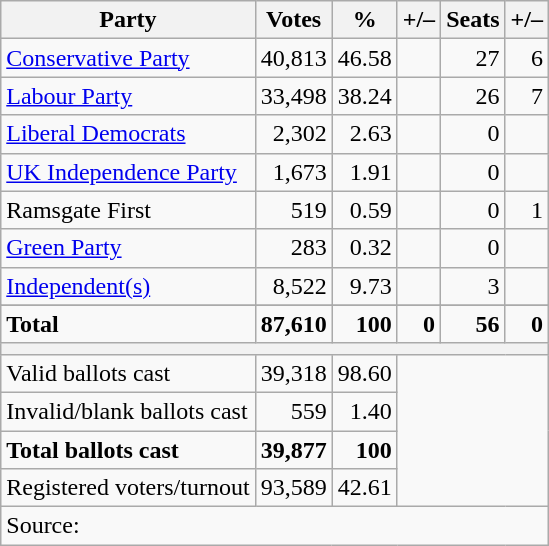<table class=wikitable style=text-align:right>
<tr>
<th>Party</th>
<th>Votes</th>
<th>%</th>
<th>+/–</th>
<th>Seats</th>
<th>+/–</th>
</tr>
<tr>
<td align=left><a href='#'>Conservative Party</a></td>
<td>40,813</td>
<td>46.58</td>
<td></td>
<td>27</td>
<td>6</td>
</tr>
<tr>
<td align=left><a href='#'>Labour Party</a></td>
<td>33,498</td>
<td>38.24</td>
<td></td>
<td>26</td>
<td>7</td>
</tr>
<tr>
<td align=left><a href='#'>Liberal Democrats</a></td>
<td>2,302</td>
<td>2.63</td>
<td></td>
<td>0</td>
<td></td>
</tr>
<tr>
<td align=left><a href='#'>UK Independence Party</a></td>
<td>1,673</td>
<td>1.91</td>
<td></td>
<td>0</td>
<td></td>
</tr>
<tr>
<td align=left>Ramsgate First</td>
<td>519</td>
<td>0.59</td>
<td></td>
<td>0</td>
<td>1</td>
</tr>
<tr>
<td align=left><a href='#'>Green Party</a></td>
<td>283</td>
<td>0.32</td>
<td></td>
<td>0</td>
<td></td>
</tr>
<tr>
<td align=left><a href='#'>Independent(s)</a></td>
<td>8,522</td>
<td>9.73</td>
<td></td>
<td>3</td>
<td></td>
</tr>
<tr>
</tr>
<tr>
<td align=left><strong>Total</strong></td>
<td><strong>87,610</strong></td>
<td><strong>100</strong></td>
<td><strong>0</strong></td>
<td><strong>56</strong></td>
<td><strong>0</strong></td>
</tr>
<tr>
<th colspan=6></th>
</tr>
<tr>
<td align=left>Valid ballots cast</td>
<td>39,318</td>
<td>98.60</td>
<td colspan=3 rowspan=4></td>
</tr>
<tr>
<td align=left>Invalid/blank ballots cast</td>
<td>559</td>
<td>1.40</td>
</tr>
<tr>
<td align=left><strong>Total ballots cast</strong></td>
<td><strong>39,877</strong></td>
<td><strong>100</strong></td>
</tr>
<tr>
<td align=left>Registered voters/turnout</td>
<td>93,589</td>
<td>42.61</td>
</tr>
<tr>
<td align=left colspan=6>Source: </td>
</tr>
</table>
